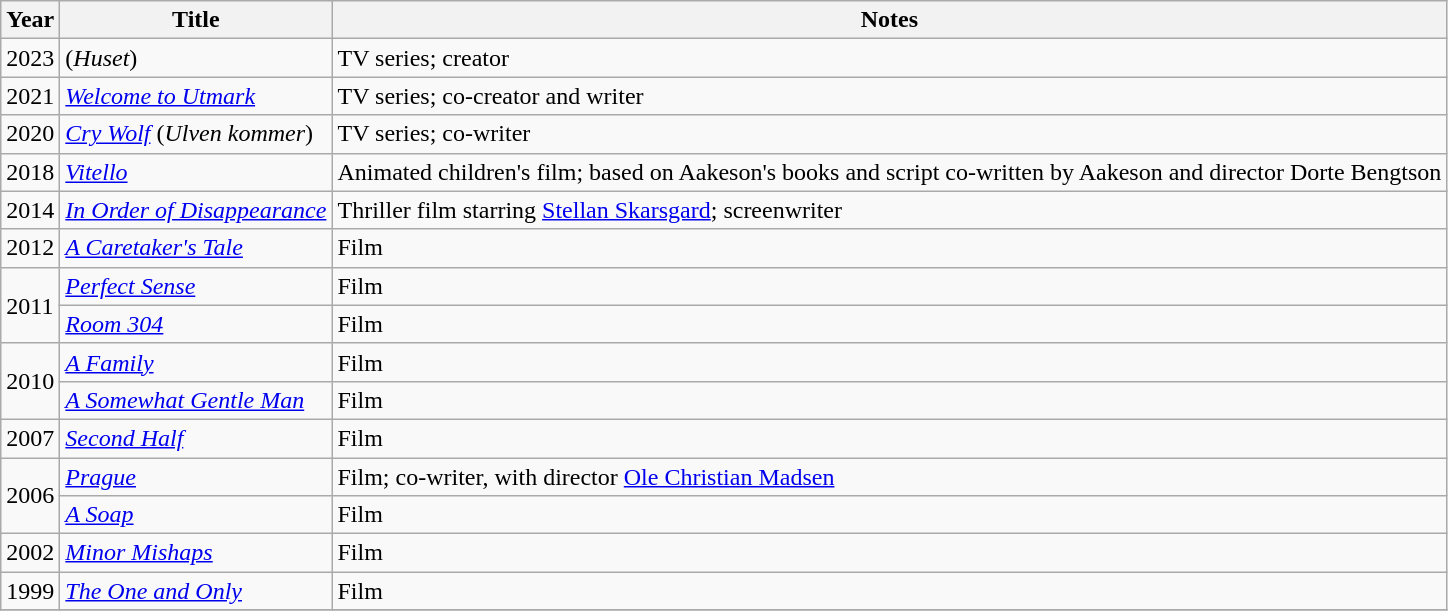<table class="wikitable sortable">
<tr>
<th>Year</th>
<th>Title</th>
<th class="unsortable">Notes</th>
</tr>
<tr>
<td>2023</td>
<td> (<em>Huset</em>)</td>
<td>TV series; creator</td>
</tr>
<tr>
<td>2021</td>
<td><em><a href='#'>Welcome to Utmark</a></em></td>
<td>TV series; co-creator and writer</td>
</tr>
<tr>
<td>2020</td>
<td><em><a href='#'>Cry Wolf</a></em> (<em>Ulven kommer</em>)</td>
<td>TV series; co-writer</td>
</tr>
<tr>
<td>2018</td>
<td><em><a href='#'>Vitello</a></em></td>
<td>Animated children's film; based on Aakeson's books and script co-written by Aakeson and director Dorte Bengtson</td>
</tr>
<tr>
<td>2014</td>
<td><em><a href='#'>In Order of Disappearance</a></em></td>
<td>Thriller film starring <a href='#'>Stellan Skarsgard</a>; screenwriter</td>
</tr>
<tr>
<td>2012</td>
<td><em><a href='#'>A Caretaker's Tale</a></em></td>
<td>Film</td>
</tr>
<tr>
<td rowspan="2">2011</td>
<td><em><a href='#'>Perfect Sense</a></em></td>
<td>Film</td>
</tr>
<tr>
<td><em><a href='#'>Room 304</a></em></td>
<td>Film</td>
</tr>
<tr>
<td rowspan="2">2010</td>
<td><em><a href='#'>A Family</a></em></td>
<td>Film</td>
</tr>
<tr>
<td><em><a href='#'>A Somewhat Gentle Man</a></em></td>
<td>Film</td>
</tr>
<tr>
<td>2007</td>
<td><em><a href='#'>Second Half</a></em></td>
<td>Film</td>
</tr>
<tr>
<td rowspan="2">2006</td>
<td><em><a href='#'>Prague</a></em></td>
<td>Film; co-writer, with director <a href='#'>Ole Christian Madsen</a></td>
</tr>
<tr>
<td><em><a href='#'>A Soap</a></em></td>
<td>Film</td>
</tr>
<tr>
<td>2002</td>
<td><em><a href='#'>Minor Mishaps</a></em></td>
<td>Film</td>
</tr>
<tr>
<td>1999</td>
<td><em><a href='#'>The One and Only</a></em></td>
<td>Film</td>
</tr>
<tr>
</tr>
</table>
